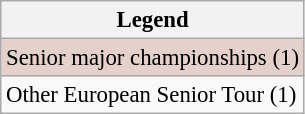<table class="wikitable" style="font-size:95%;">
<tr>
<th>Legend</th>
</tr>
<tr style="background:#e5d1cb;">
<td>Senior major championships (1)</td>
</tr>
<tr>
<td>Other European Senior Tour (1)</td>
</tr>
</table>
